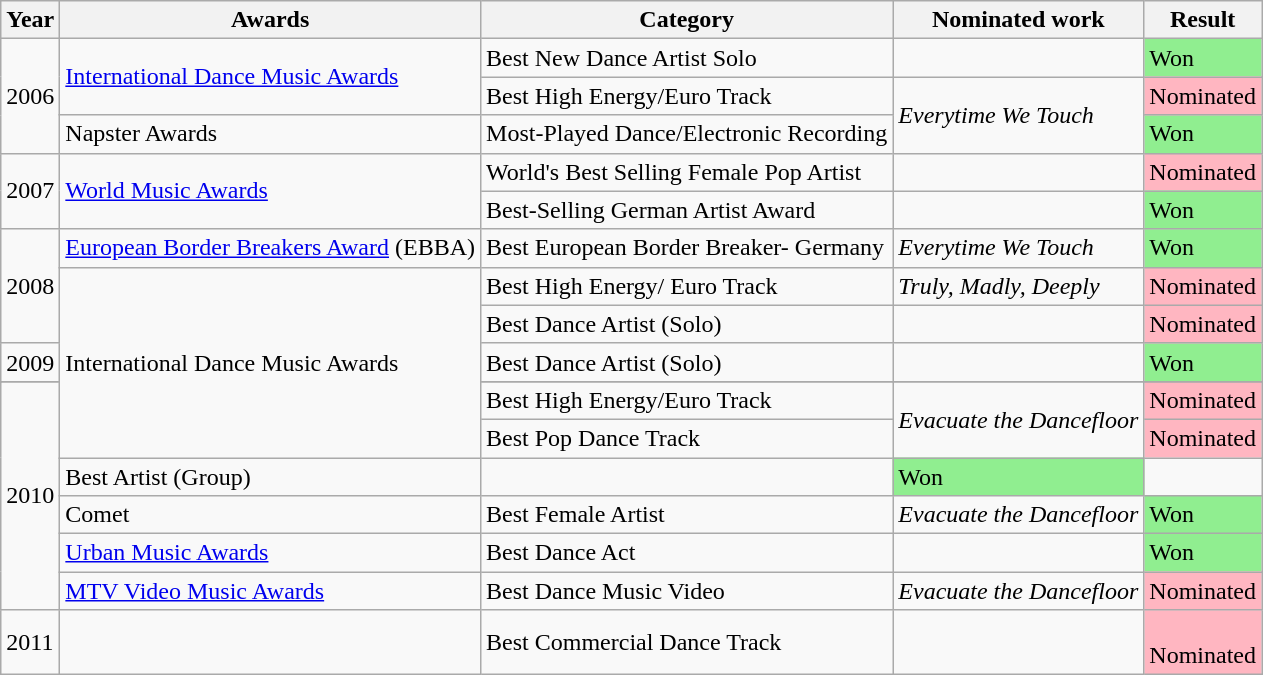<table class="wikitable">
<tr>
<th>Year</th>
<th>Awards</th>
<th>Category</th>
<th>Nominated work</th>
<th>Result</th>
</tr>
<tr>
<td rowspan="3">2006</td>
<td rowspan="2"><a href='#'>International Dance Music Awards</a></td>
<td>Best New Dance Artist Solo</td>
<td></td>
<td style="background:lightgreen">Won</td>
</tr>
<tr>
<td>Best High Energy/Euro Track</td>
<td rowspan="2"><em>Everytime We Touch</em></td>
<td style="background:lightpink">Nominated</td>
</tr>
<tr>
<td>Napster Awards</td>
<td>Most-Played Dance/Electronic Recording</td>
<td style="background:lightgreen">Won</td>
</tr>
<tr>
<td rowspan="2">2007</td>
<td rowspan="2"><a href='#'>World Music Awards</a></td>
<td>World's Best Selling Female Pop Artist</td>
<td></td>
<td style="background:lightpink">Nominated</td>
</tr>
<tr>
<td>Best-Selling German Artist Award</td>
<td></td>
<td style="background:lightgreen">Won</td>
</tr>
<tr>
<td rowspan="3">2008</td>
<td><a href='#'>European Border Breakers Award</a> (EBBA)</td>
<td>Best European Border Breaker- Germany</td>
<td><em>Everytime We Touch</em></td>
<td style="background:lightgreen">Won</td>
</tr>
<tr>
<td rowspan="6">International Dance Music Awards</td>
<td>Best High Energy/ Euro Track</td>
<td><em>Truly, Madly, Deeply</em></td>
<td style="background:lightpink">Nominated</td>
</tr>
<tr>
<td>Best Dance Artist (Solo)</td>
<td></td>
<td style="background:lightpink">Nominated</td>
</tr>
<tr>
<td>2009</td>
<td>Best Dance Artist (Solo)</td>
<td></td>
<td style="background:lightgreen">Won</td>
</tr>
<tr>
</tr>
<tr>
<td rowspan="6">2010</td>
<td>Best High Energy/Euro Track</td>
<td rowspan="2"><em>Evacuate the Dancefloor</em></td>
<td style="background:lightpink">Nominated</td>
</tr>
<tr>
<td>Best Pop Dance Track</td>
<td style="background:lightpink">Nominated</td>
</tr>
<tr>
<td>Best Artist (Group)</td>
<td></td>
<td style="background:lightgreen">Won</td>
</tr>
<tr>
<td>Comet</td>
<td>Best Female Artist</td>
<td><em>Evacuate the Dancefloor</em></td>
<td style="background:lightgreen">Won</td>
</tr>
<tr>
<td><a href='#'>Urban Music Awards</a></td>
<td>Best Dance Act</td>
<td></td>
<td style="background:lightgreen">Won</td>
</tr>
<tr>
<td><a href='#'>MTV Video Music Awards</a></td>
<td>Best Dance Music Video</td>
<td><em>Evacuate the Dancefloor</em></td>
<td style="background:lightpink">Nominated</td>
</tr>
<tr>
<td rowspan="1">2011</td>
<td></td>
<td>Best Commercial Dance Track</td>
<td><em></em></td>
<td style="background:lightpink"><br>Nominated</td>
</tr>
</table>
